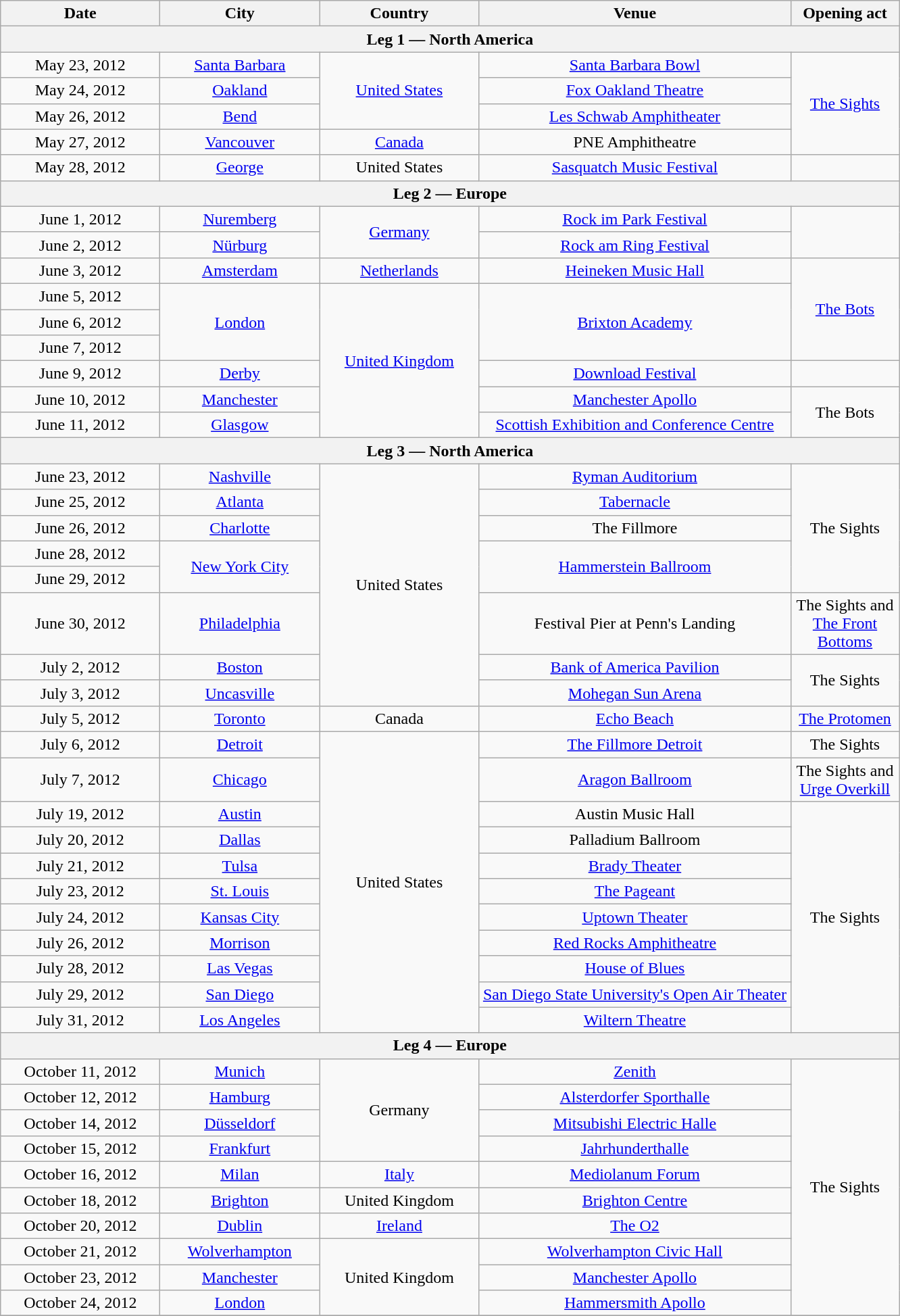<table class="wikitable" style="text-align:center;">
<tr>
<th width="150">Date</th>
<th width="150">City</th>
<th width="150">Country</th>
<th width="300">Venue</th>
<th width="100">Opening act</th>
</tr>
<tr>
<th colspan="5">Leg 1 — North America</th>
</tr>
<tr>
<td>May 23, 2012</td>
<td><a href='#'>Santa Barbara</a></td>
<td rowspan="3"><a href='#'>United States</a></td>
<td><a href='#'>Santa Barbara Bowl</a></td>
<td rowspan="4"><a href='#'>The Sights</a></td>
</tr>
<tr>
<td>May 24, 2012</td>
<td><a href='#'>Oakland</a></td>
<td><a href='#'>Fox Oakland Theatre</a></td>
</tr>
<tr>
<td>May 26, 2012</td>
<td><a href='#'>Bend</a></td>
<td><a href='#'>Les Schwab Amphitheater</a></td>
</tr>
<tr>
<td>May 27, 2012</td>
<td><a href='#'>Vancouver</a></td>
<td><a href='#'>Canada</a></td>
<td>PNE Amphitheatre</td>
</tr>
<tr>
<td>May 28, 2012</td>
<td><a href='#'>George</a></td>
<td>United States</td>
<td><a href='#'>Sasquatch Music Festival</a></td>
</tr>
<tr>
<th colspan="5">Leg 2 — Europe</th>
</tr>
<tr>
<td>June 1, 2012</td>
<td><a href='#'>Nuremberg</a></td>
<td rowspan="2"><a href='#'>Germany</a></td>
<td><a href='#'>Rock im Park Festival</a></td>
</tr>
<tr>
<td>June 2, 2012</td>
<td><a href='#'>Nürburg</a></td>
<td><a href='#'>Rock am Ring Festival</a></td>
</tr>
<tr>
<td>June 3, 2012</td>
<td><a href='#'>Amsterdam</a></td>
<td><a href='#'>Netherlands</a></td>
<td><a href='#'>Heineken Music Hall</a></td>
<td rowspan="4"><a href='#'>The Bots</a></td>
</tr>
<tr>
<td>June 5, 2012</td>
<td rowspan="3"><a href='#'>London</a></td>
<td rowspan="6"><a href='#'>United Kingdom</a></td>
<td rowspan="3"><a href='#'>Brixton Academy</a></td>
</tr>
<tr>
<td>June 6, 2012</td>
</tr>
<tr>
<td>June 7, 2012</td>
</tr>
<tr>
<td>June 9, 2012</td>
<td><a href='#'>Derby</a></td>
<td><a href='#'>Download Festival</a></td>
</tr>
<tr>
<td>June 10, 2012</td>
<td><a href='#'>Manchester</a></td>
<td><a href='#'>Manchester Apollo</a></td>
<td rowspan="2">The Bots</td>
</tr>
<tr>
<td>June 11, 2012</td>
<td><a href='#'>Glasgow</a></td>
<td><a href='#'>Scottish Exhibition and Conference Centre</a></td>
</tr>
<tr>
<th colspan="5">Leg 3 — North America</th>
</tr>
<tr>
<td>June 23, 2012</td>
<td><a href='#'>Nashville</a></td>
<td rowspan="8">United States</td>
<td><a href='#'>Ryman Auditorium</a></td>
<td rowspan="5">The Sights</td>
</tr>
<tr>
<td>June 25, 2012</td>
<td><a href='#'>Atlanta</a></td>
<td><a href='#'>Tabernacle</a></td>
</tr>
<tr>
<td>June 26, 2012</td>
<td><a href='#'>Charlotte</a></td>
<td>The Fillmore</td>
</tr>
<tr>
<td>June 28, 2012</td>
<td rowspan="2"><a href='#'>New York City</a></td>
<td rowspan="2"><a href='#'>Hammerstein Ballroom</a></td>
</tr>
<tr>
<td>June 29, 2012</td>
</tr>
<tr>
<td>June 30, 2012</td>
<td><a href='#'>Philadelphia</a></td>
<td>Festival Pier at Penn's Landing</td>
<td>The Sights and <a href='#'>The Front Bottoms</a></td>
</tr>
<tr>
<td>July 2, 2012</td>
<td><a href='#'>Boston</a></td>
<td><a href='#'>Bank of America Pavilion</a></td>
<td rowspan="2">The Sights</td>
</tr>
<tr>
<td>July 3, 2012</td>
<td><a href='#'>Uncasville</a></td>
<td><a href='#'>Mohegan Sun Arena</a></td>
</tr>
<tr>
<td>July 5, 2012</td>
<td><a href='#'>Toronto</a></td>
<td>Canada</td>
<td><a href='#'>Echo Beach</a></td>
<td><a href='#'>The Protomen</a></td>
</tr>
<tr>
<td>July 6, 2012</td>
<td><a href='#'>Detroit</a></td>
<td rowspan="11">United States</td>
<td><a href='#'>The Fillmore Detroit</a></td>
<td>The Sights</td>
</tr>
<tr>
<td>July 7, 2012</td>
<td><a href='#'>Chicago</a></td>
<td><a href='#'>Aragon Ballroom</a></td>
<td>The Sights and <a href='#'>Urge Overkill</a></td>
</tr>
<tr>
<td>July 19, 2012</td>
<td><a href='#'>Austin</a></td>
<td>Austin Music Hall</td>
<td rowspan="9">The Sights</td>
</tr>
<tr>
<td>July 20, 2012</td>
<td><a href='#'>Dallas</a></td>
<td>Palladium Ballroom</td>
</tr>
<tr>
<td>July 21, 2012</td>
<td><a href='#'>Tulsa</a></td>
<td><a href='#'>Brady Theater</a></td>
</tr>
<tr>
<td>July 23, 2012</td>
<td><a href='#'>St. Louis</a></td>
<td><a href='#'>The Pageant</a></td>
</tr>
<tr>
<td>July 24, 2012</td>
<td><a href='#'>Kansas City</a></td>
<td><a href='#'>Uptown Theater</a></td>
</tr>
<tr>
<td>July 26, 2012</td>
<td><a href='#'>Morrison</a></td>
<td><a href='#'>Red Rocks Amphitheatre</a></td>
</tr>
<tr>
<td>July 28, 2012</td>
<td><a href='#'>Las Vegas</a></td>
<td><a href='#'>House of Blues</a></td>
</tr>
<tr>
<td>July 29, 2012</td>
<td><a href='#'>San Diego</a></td>
<td><a href='#'>San Diego State University's Open Air Theater</a></td>
</tr>
<tr>
<td>July 31, 2012</td>
<td><a href='#'>Los Angeles</a></td>
<td><a href='#'>Wiltern Theatre</a></td>
</tr>
<tr>
<th colspan="5">Leg 4 — Europe</th>
</tr>
<tr>
<td>October 11, 2012</td>
<td><a href='#'>Munich</a></td>
<td rowspan="4">Germany</td>
<td><a href='#'>Zenith</a></td>
<td rowspan="10">The Sights</td>
</tr>
<tr>
<td>October 12, 2012</td>
<td><a href='#'>Hamburg</a></td>
<td><a href='#'>Alsterdorfer Sporthalle</a></td>
</tr>
<tr>
<td>October 14, 2012</td>
<td><a href='#'>Düsseldorf</a></td>
<td><a href='#'>Mitsubishi Electric Halle</a></td>
</tr>
<tr>
<td>October 15, 2012</td>
<td><a href='#'>Frankfurt</a></td>
<td><a href='#'>Jahrhunderthalle</a></td>
</tr>
<tr>
<td>October 16, 2012</td>
<td><a href='#'>Milan</a></td>
<td><a href='#'>Italy</a></td>
<td><a href='#'>Mediolanum Forum</a></td>
</tr>
<tr>
<td>October 18, 2012</td>
<td><a href='#'>Brighton</a></td>
<td>United Kingdom</td>
<td><a href='#'>Brighton Centre</a></td>
</tr>
<tr>
<td>October 20, 2012</td>
<td><a href='#'>Dublin</a></td>
<td><a href='#'>Ireland</a></td>
<td><a href='#'>The O2</a></td>
</tr>
<tr>
<td>October 21, 2012</td>
<td><a href='#'>Wolverhampton</a></td>
<td rowspan="3">United Kingdom</td>
<td><a href='#'>Wolverhampton Civic Hall</a></td>
</tr>
<tr>
<td>October 23, 2012</td>
<td><a href='#'>Manchester</a></td>
<td><a href='#'>Manchester Apollo</a></td>
</tr>
<tr>
<td>October 24, 2012</td>
<td><a href='#'>London</a></td>
<td><a href='#'>Hammersmith Apollo</a></td>
</tr>
<tr>
</tr>
</table>
